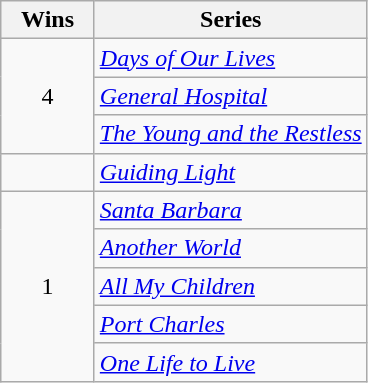<table class="wikitable sortable">
<tr>
<th style="width:55px;">Wins</th>
<th style="text-align:center;">Series</th>
</tr>
<tr>
<td rowspan=3 style="text-align:center">4</td>
<td><em><a href='#'>Days of Our Lives</a></em></td>
</tr>
<tr>
<td><em><a href='#'>General Hospital</a></em></td>
</tr>
<tr>
<td><em><a href='#'>The Young and the Restless</a></em></td>
</tr>
<tr>
<td></td>
<td><em><a href='#'>Guiding Light</a></em></td>
</tr>
<tr>
<td rowspan=5 style="text-align:center">1</td>
<td><em><a href='#'>Santa Barbara</a></em></td>
</tr>
<tr>
<td><em><a href='#'>Another World</a></em></td>
</tr>
<tr>
<td><em><a href='#'>All My Children</a></em></td>
</tr>
<tr>
<td><em><a href='#'>Port Charles</a></em></td>
</tr>
<tr>
<td><em><a href='#'>One Life to Live</a></em></td>
</tr>
</table>
